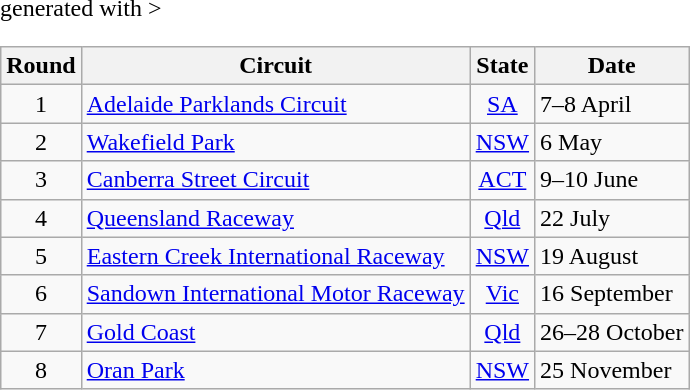<table class="wikitable" <hiddentext>generated with >
<tr style="font-weight:bold">
<th>Round</th>
<th>Circuit</th>
<th>State</th>
<th>Date</th>
</tr>
<tr>
<td align="center">1</td>
<td><a href='#'>Adelaide Parklands Circuit</a></td>
<td align="center"><a href='#'>SA</a></td>
<td>7–8 April</td>
</tr>
<tr>
<td align="center">2</td>
<td><a href='#'>Wakefield Park</a></td>
<td align="center"><a href='#'>NSW</a></td>
<td>6 May</td>
</tr>
<tr>
<td align="center">3</td>
<td><a href='#'>Canberra Street Circuit</a></td>
<td align="center"><a href='#'>ACT</a></td>
<td>9–10 June</td>
</tr>
<tr>
<td align="center">4</td>
<td><a href='#'>Queensland Raceway</a></td>
<td align="center"><a href='#'>Qld</a></td>
<td>22 July</td>
</tr>
<tr>
<td align="center">5</td>
<td><a href='#'>Eastern Creek International Raceway</a></td>
<td align="center"><a href='#'>NSW</a></td>
<td>19 August</td>
</tr>
<tr>
<td align="center">6</td>
<td><a href='#'>Sandown International Motor Raceway</a></td>
<td align="center"><a href='#'>Vic</a></td>
<td>16 September</td>
</tr>
<tr>
<td align="center">7</td>
<td><a href='#'>Gold Coast</a></td>
<td align="center"><a href='#'>Qld</a></td>
<td>26–28 October</td>
</tr>
<tr>
<td align="center">8</td>
<td><a href='#'>Oran Park</a></td>
<td align="center"><a href='#'>NSW</a></td>
<td>25 November</td>
</tr>
</table>
